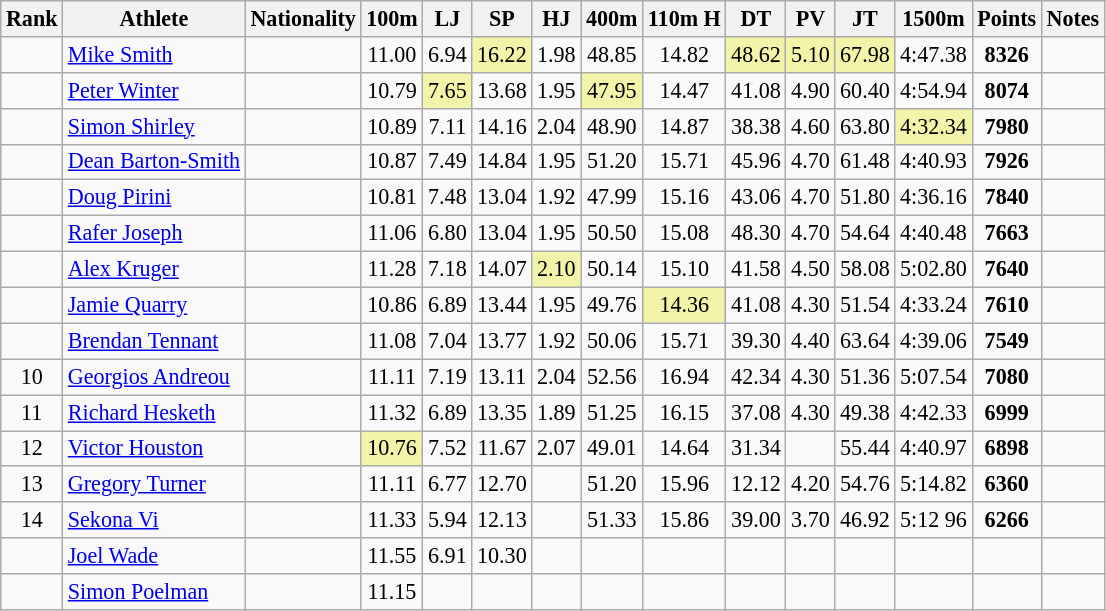<table class="wikitable sortable" style=" text-align:center; font-size:92%">
<tr>
<th>Rank</th>
<th>Athlete</th>
<th>Nationality</th>
<th>100m</th>
<th>LJ</th>
<th>SP</th>
<th>HJ</th>
<th>400m</th>
<th>110m H</th>
<th>DT</th>
<th>PV</th>
<th>JT</th>
<th>1500m</th>
<th>Points</th>
<th>Notes</th>
</tr>
<tr>
<td></td>
<td align=left><a href='#'>Mike Smith</a></td>
<td align=left></td>
<td>11.00</td>
<td>6.94</td>
<td bgcolor=#F2F5A9>16.22</td>
<td>1.98</td>
<td>48.85</td>
<td>14.82</td>
<td bgcolor=#F2F5A9>48.62</td>
<td bgcolor=#F2F5A9>5.10</td>
<td bgcolor=#F2F5A9>67.98</td>
<td>4:47.38</td>
<td><strong>8326</strong></td>
<td></td>
</tr>
<tr>
<td></td>
<td align=left><a href='#'>Peter Winter</a></td>
<td align=left></td>
<td>10.79</td>
<td bgcolor=#F2F5A9>7.65</td>
<td>13.68</td>
<td>1.95</td>
<td bgcolor=#F2F5A9>47.95</td>
<td>14.47</td>
<td>41.08</td>
<td>4.90</td>
<td>60.40</td>
<td>4:54.94</td>
<td><strong>8074</strong></td>
<td></td>
</tr>
<tr>
<td></td>
<td align=left><a href='#'>Simon Shirley</a></td>
<td align=left></td>
<td>10.89</td>
<td>7.11</td>
<td>14.16</td>
<td>2.04</td>
<td>48.90</td>
<td>14.87</td>
<td>38.38</td>
<td>4.60</td>
<td>63.80</td>
<td bgcolor=#F2F5A9>4:32.34</td>
<td><strong>7980</strong></td>
<td></td>
</tr>
<tr>
<td></td>
<td align=left><a href='#'>Dean Barton-Smith</a></td>
<td align=left></td>
<td>10.87</td>
<td>7.49</td>
<td>14.84</td>
<td>1.95</td>
<td>51.20</td>
<td>15.71</td>
<td>45.96</td>
<td>4.70</td>
<td>61.48</td>
<td>4:40.93</td>
<td><strong>7926</strong></td>
<td></td>
</tr>
<tr>
<td></td>
<td align=left><a href='#'>Doug Pirini</a></td>
<td align=left></td>
<td>10.81</td>
<td>7.48</td>
<td>13.04</td>
<td>1.92</td>
<td>47.99</td>
<td>15.16</td>
<td>43.06</td>
<td>4.70</td>
<td>51.80</td>
<td>4:36.16</td>
<td><strong>7840</strong></td>
<td></td>
</tr>
<tr>
<td></td>
<td align=left><a href='#'>Rafer Joseph</a></td>
<td align=left></td>
<td>11.06</td>
<td>6.80</td>
<td>13.04</td>
<td>1.95</td>
<td>50.50</td>
<td>15.08</td>
<td>48.30</td>
<td>4.70</td>
<td>54.64</td>
<td>4:40.48</td>
<td><strong>7663</strong></td>
<td></td>
</tr>
<tr>
<td></td>
<td align=left><a href='#'>Alex Kruger</a></td>
<td align=left></td>
<td>11.28</td>
<td>7.18</td>
<td>14.07</td>
<td bgcolor=#F2F5A9>2.10</td>
<td>50.14</td>
<td>15.10</td>
<td>41.58</td>
<td>4.50</td>
<td>58.08</td>
<td>5:02.80</td>
<td><strong>7640</strong></td>
<td></td>
</tr>
<tr>
<td></td>
<td align=left><a href='#'>Jamie Quarry</a></td>
<td align=left></td>
<td>10.86</td>
<td>6.89</td>
<td>13.44</td>
<td>1.95</td>
<td>49.76</td>
<td bgcolor=#F2F5A9>14.36</td>
<td>41.08</td>
<td>4.30</td>
<td>51.54</td>
<td>4:33.24</td>
<td><strong>7610</strong></td>
<td></td>
</tr>
<tr>
<td></td>
<td align=left><a href='#'>Brendan Tennant</a></td>
<td align=left></td>
<td>11.08</td>
<td>7.04</td>
<td>13.77</td>
<td>1.92</td>
<td>50.06</td>
<td>15.71</td>
<td>39.30</td>
<td>4.40</td>
<td>63.64</td>
<td>4:39.06</td>
<td><strong>7549</strong></td>
<td></td>
</tr>
<tr>
<td>10</td>
<td align=left><a href='#'>Georgios Andreou</a></td>
<td align=left></td>
<td>11.11</td>
<td>7.19</td>
<td>13.11</td>
<td>2.04</td>
<td>52.56</td>
<td>16.94</td>
<td>42.34</td>
<td>4.30</td>
<td>51.36</td>
<td>5:07.54</td>
<td><strong>7080</strong></td>
<td></td>
</tr>
<tr>
<td>11</td>
<td align=left><a href='#'>Richard Hesketh</a></td>
<td align=left></td>
<td>11.32</td>
<td>6.89</td>
<td>13.35</td>
<td>1.89</td>
<td>51.25</td>
<td>16.15</td>
<td>37.08</td>
<td>4.30</td>
<td>49.38</td>
<td>4:42.33</td>
<td><strong>6999</strong></td>
<td></td>
</tr>
<tr>
<td>12</td>
<td align=left><a href='#'>Victor Houston</a></td>
<td align=left></td>
<td bgcolor=#F2F5A9>10.76</td>
<td>7.52</td>
<td>11.67</td>
<td>2.07</td>
<td>49.01</td>
<td>14.64</td>
<td>31.34</td>
<td></td>
<td>55.44</td>
<td>4:40.97</td>
<td><strong>6898</strong></td>
<td></td>
</tr>
<tr>
<td>13</td>
<td align=left><a href='#'>Gregory Turner</a></td>
<td align=left></td>
<td>11.11</td>
<td>6.77</td>
<td>12.70</td>
<td></td>
<td>51.20</td>
<td>15.96</td>
<td>12.12</td>
<td>4.20</td>
<td>54.76</td>
<td>5:14.82</td>
<td><strong>6360</strong></td>
<td></td>
</tr>
<tr>
<td>14</td>
<td align=left><a href='#'>Sekona Vi</a></td>
<td align=left></td>
<td>11.33</td>
<td>5.94</td>
<td>12.13</td>
<td></td>
<td>51.33</td>
<td>15.86</td>
<td>39.00</td>
<td>3.70</td>
<td>46.92</td>
<td>5:12 96</td>
<td><strong>6266</strong></td>
<td></td>
</tr>
<tr>
<td></td>
<td align=left><a href='#'>Joel Wade</a></td>
<td align=left></td>
<td>11.55</td>
<td>6.91</td>
<td>10.30</td>
<td></td>
<td></td>
<td></td>
<td></td>
<td></td>
<td></td>
<td></td>
<td><strong></strong></td>
<td></td>
</tr>
<tr>
<td></td>
<td align=left><a href='#'>Simon Poelman</a></td>
<td align=left></td>
<td>11.15</td>
<td></td>
<td></td>
<td></td>
<td></td>
<td></td>
<td></td>
<td></td>
<td></td>
<td></td>
<td><strong></strong></td>
<td></td>
</tr>
</table>
